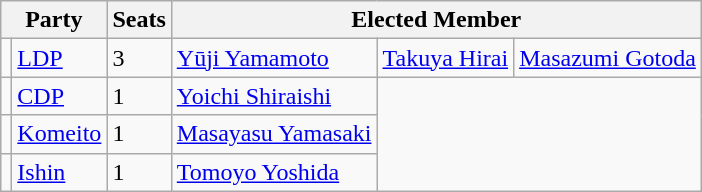<table class="wikitable">
<tr>
<th colspan=2>Party</th>
<th>Seats</th>
<th colspan=3>Elected Member</th>
</tr>
<tr>
<td bgcolor=></td>
<td><a href='#'>LDP</a></td>
<td>3</td>
<td><a href='#'>Yūji Yamamoto</a></td>
<td><a href='#'>Takuya Hirai</a></td>
<td><a href='#'>Masazumi Gotoda</a></td>
</tr>
<tr>
<td bgcolor=></td>
<td><a href='#'>CDP</a></td>
<td>1</td>
<td><a href='#'>Yoichi Shiraishi</a></td>
</tr>
<tr>
<td bgcolor=></td>
<td><a href='#'>Komeito</a></td>
<td>1</td>
<td><a href='#'>Masayasu Yamasaki</a></td>
</tr>
<tr>
<td bgcolor=></td>
<td><a href='#'>Ishin</a></td>
<td>1</td>
<td><a href='#'>Tomoyo Yoshida</a></td>
</tr>
</table>
